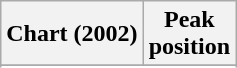<table class="wikitable plainrowheaders sortable" style="text-align:center;">
<tr>
<th scope="col">Chart (2002)</th>
<th scope="col">Peak<br>position</th>
</tr>
<tr>
</tr>
<tr>
</tr>
</table>
